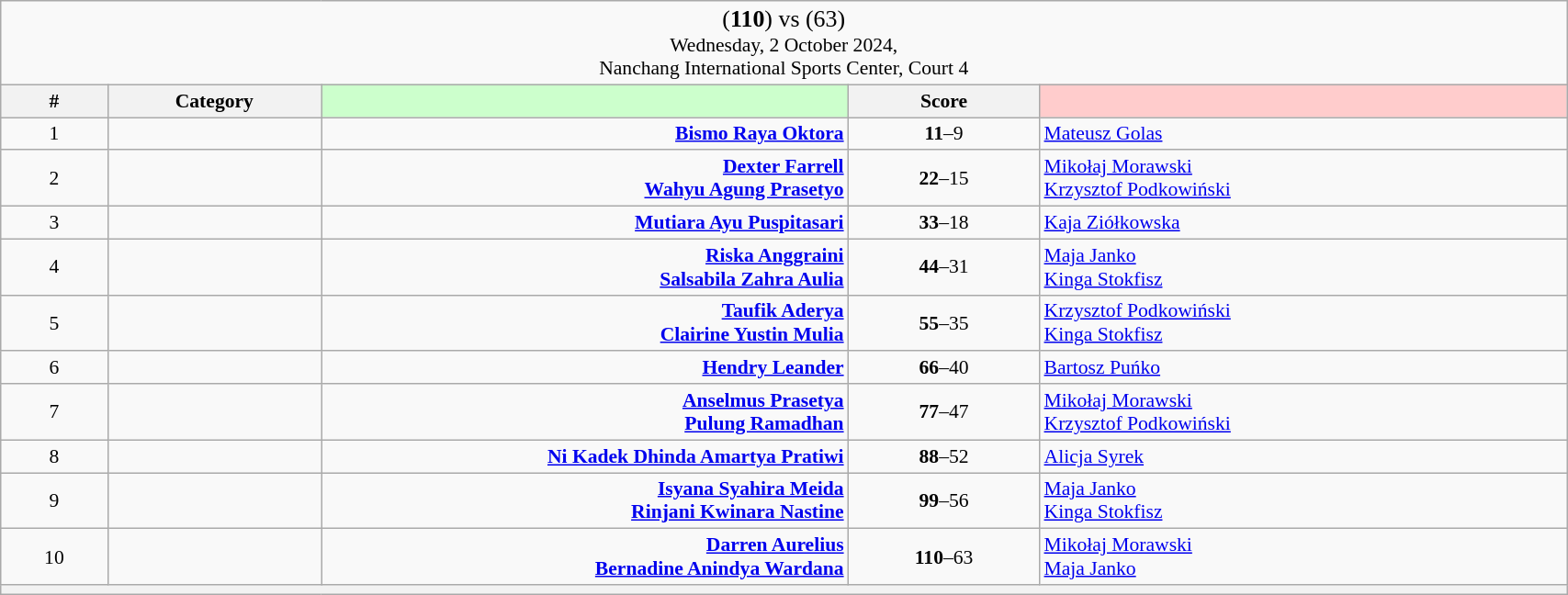<table class="wikitable mw-collapsible mw-collapsed" style="font-size:90%; text-align:center" width="90%">
<tr>
<td colspan="5"><big>(<strong>110</strong>) <strong></strong> vs  (63)</big><br>Wednesday, 2 October 2024, <br>Nanchang International Sports Center, Court 4</td>
</tr>
<tr>
<th width="25">#</th>
<th width="50">Category</th>
<th style="background-color:#CCFFCC" width="150"></th>
<th width="50">Score<br></th>
<th style="background-color:#FFCCCC" width="150"></th>
</tr>
<tr>
<td>1</td>
<td></td>
<td align="right"><strong><a href='#'>Bismo Raya Oktora</a> </strong></td>
<td><strong>11</strong>–9<br></td>
<td align="left"> <a href='#'>Mateusz Golas</a></td>
</tr>
<tr>
<td>2</td>
<td></td>
<td align="right"><strong><a href='#'>Dexter Farrell</a> <br><a href='#'>Wahyu Agung Prasetyo</a> </strong></td>
<td><strong>22</strong>–15<br></td>
<td align="left"> <a href='#'>Mikołaj Morawski</a><br> <a href='#'>Krzysztof Podkowiński</a></td>
</tr>
<tr>
<td>3</td>
<td></td>
<td align="right"><strong><a href='#'>Mutiara Ayu Puspitasari</a> </strong></td>
<td><strong>33</strong>–18<br></td>
<td align="left"> <a href='#'>Kaja Ziółkowska</a></td>
</tr>
<tr>
<td>4</td>
<td></td>
<td align="right"><strong><a href='#'>Riska Anggraini</a> <br><a href='#'>Salsabila Zahra Aulia</a> </strong></td>
<td><strong>44</strong>–31<br></td>
<td align="left"> <a href='#'>Maja Janko</a><br> <a href='#'>Kinga Stokfisz</a></td>
</tr>
<tr>
<td>5</td>
<td></td>
<td align="right"><strong><a href='#'>Taufik Aderya</a> <br><a href='#'>Clairine Yustin Mulia</a> </strong></td>
<td><strong>55</strong>–35<br></td>
<td align="left"> <a href='#'>Krzysztof Podkowiński</a><br> <a href='#'>Kinga Stokfisz</a></td>
</tr>
<tr>
<td>6</td>
<td></td>
<td align="right"><strong><a href='#'>Hendry Leander</a> </strong></td>
<td><strong>66</strong>–40<br></td>
<td align="left"> <a href='#'>Bartosz Puńko</a></td>
</tr>
<tr>
<td>7</td>
<td></td>
<td align="right"><strong><a href='#'>Anselmus Prasetya</a> <br><a href='#'>Pulung Ramadhan</a> </strong></td>
<td><strong>77</strong>–47<br></td>
<td align="left"> <a href='#'>Mikołaj Morawski</a><br> <a href='#'>Krzysztof Podkowiński</a></td>
</tr>
<tr>
<td>8</td>
<td></td>
<td align="right"><strong><a href='#'>Ni Kadek Dhinda Amartya Pratiwi</a> </strong></td>
<td><strong>88</strong>–52<br></td>
<td align="left"> <a href='#'>Alicja Syrek</a></td>
</tr>
<tr>
<td>9</td>
<td></td>
<td align="right"><strong><a href='#'>Isyana Syahira Meida</a> <br><a href='#'>Rinjani Kwinara Nastine</a> </strong></td>
<td><strong>99</strong>–56<br></td>
<td align="left"> <a href='#'>Maja Janko</a><br> <a href='#'>Kinga Stokfisz</a></td>
</tr>
<tr>
<td>10</td>
<td></td>
<td align="right"><strong><a href='#'>Darren Aurelius</a> <br><a href='#'>Bernadine Anindya Wardana</a> </strong></td>
<td><strong>110</strong>–63<br></td>
<td align="left"> <a href='#'>Mikołaj Morawski</a><br> <a href='#'>Maja Janko</a></td>
</tr>
<tr>
<th colspan="5"></th>
</tr>
</table>
